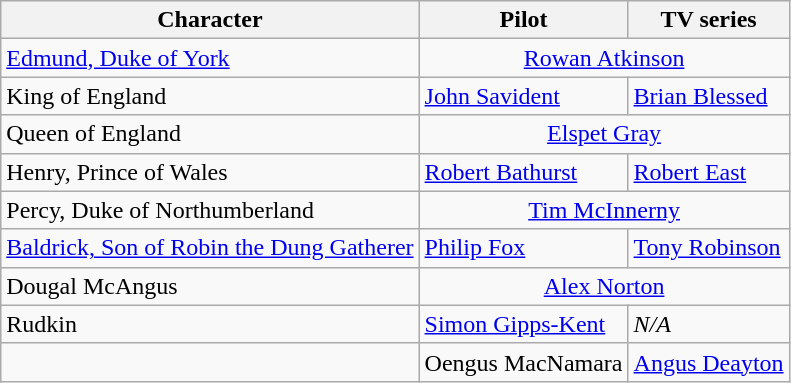<table class="wikitable">
<tr>
<th>Character</th>
<th>Pilot</th>
<th>TV series</th>
</tr>
<tr>
<td><a href='#'>Edmund, Duke of York</a></td>
<td colspan="2" style="text-align:center;"><a href='#'>Rowan Atkinson</a></td>
</tr>
<tr>
<td>King of England</td>
<td><a href='#'>John Savident</a></td>
<td><a href='#'>Brian Blessed</a></td>
</tr>
<tr>
<td>Queen of England</td>
<td colspan="2" style="text-align:center;"><a href='#'>Elspet Gray</a></td>
</tr>
<tr>
<td>Henry, Prince of Wales</td>
<td><a href='#'>Robert Bathurst</a></td>
<td><a href='#'>Robert East</a></td>
</tr>
<tr>
<td>Percy, Duke of Northumberland</td>
<td colspan="2" style="text-align:center;"><a href='#'>Tim McInnerny</a></td>
</tr>
<tr>
<td><a href='#'>Baldrick, Son of Robin the Dung Gatherer</a></td>
<td><a href='#'>Philip Fox</a></td>
<td><a href='#'>Tony Robinson</a></td>
</tr>
<tr>
<td>Dougal McAngus</td>
<td colspan="2" style="text-align:center;"><a href='#'>Alex Norton</a></td>
</tr>
<tr>
<td>Rudkin</td>
<td><a href='#'>Simon Gipps-Kent</a></td>
<td><em>N/A</em></td>
</tr>
<tr>
<td></td>
<td>Oengus MacNamara</td>
<td><a href='#'>Angus Deayton</a></td>
</tr>
</table>
